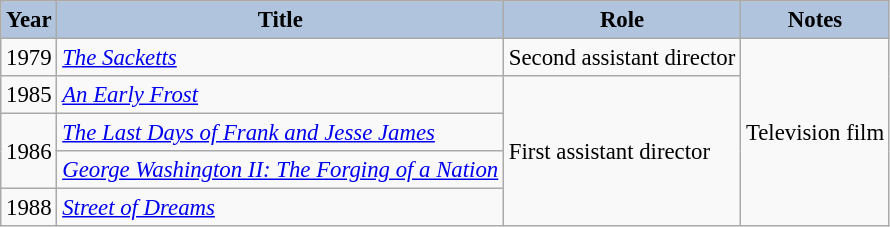<table class="wikitable" style="font-size:95%;">
<tr>
<th style="background:#B0C4DE;">Year</th>
<th style="background:#B0C4DE;">Title</th>
<th style="background:#B0C4DE;">Role</th>
<th style="background:#B0C4DE;">Notes</th>
</tr>
<tr>
<td>1979</td>
<td><em><a href='#'>The Sacketts</a></em></td>
<td>Second assistant director</td>
<td rowspan=5>Television film</td>
</tr>
<tr>
<td>1985</td>
<td><em><a href='#'>An Early Frost</a></em></td>
<td rowspan=4>First assistant director</td>
</tr>
<tr>
<td rowspan=2>1986</td>
<td><em><a href='#'>The Last Days of Frank and Jesse James</a></em></td>
</tr>
<tr>
<td><em><a href='#'>George Washington II: The Forging of a Nation</a></em></td>
</tr>
<tr>
<td>1988</td>
<td><em><a href='#'>Street of Dreams</a></em></td>
</tr>
</table>
